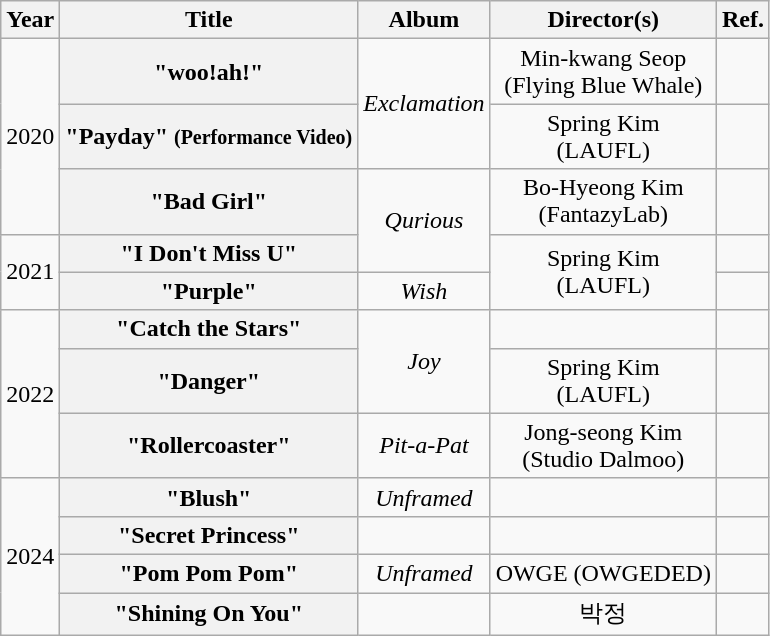<table class="wikitable plainrowheaders" style="text-align:center;">
<tr>
<th>Year</th>
<th>Title</th>
<th>Album</th>
<th>Director(s)</th>
<th {{abbr>Ref.</th>
</tr>
<tr>
<td rowspan="3">2020</td>
<th scope="row">"woo!ah!"</th>
<td rowspan="2"><em>Exclamation</em></td>
<td>Min-kwang Seop<br>(Flying Blue Whale)</td>
<td></td>
</tr>
<tr>
<th scope="row">"Payday" <small>(Performance Video)</small></th>
<td>Spring Kim<br>(LAUFL)</td>
<td></td>
</tr>
<tr>
<th scope="row">"Bad Girl"</th>
<td rowspan="2"><em>Qurious</em></td>
<td>Bo-Hyeong Kim<br>(FantazyLab)</td>
<td></td>
</tr>
<tr>
<td rowspan="2">2021</td>
<th scope="row">"I Don't Miss U"</th>
<td rowspan="2"\>Spring Kim<br>(LAUFL)</td>
<td></td>
</tr>
<tr>
<th scope="row">"Purple"</th>
<td><em>Wish</em></td>
<td></td>
</tr>
<tr>
<td rowspan="3">2022</td>
<th scope="row">"Catch the Stars"</th>
<td rowspan="2"><em>Joy</em></td>
<td></td>
<td></td>
</tr>
<tr>
<th scope="row">"Danger"</th>
<td>Spring Kim<br>(LAUFL)</td>
<td></td>
</tr>
<tr>
<th scope="row">"Rollercoaster"</th>
<td><em>Pit-a-Pat</em></td>
<td>Jong-seong Kim<br>(Studio Dalmoo)</td>
<td></td>
</tr>
<tr>
<td rowspan="4">2024</td>
<th scope="row">"Blush"</th>
<td scope="row"><em>Unframed</em></td>
<td></td>
<td></td>
</tr>
<tr>
<th scope="row">"Secret Princess"</th>
<td></td>
<td></td>
<td></td>
</tr>
<tr>
<th scope="row">"Pom Pom Pom"</th>
<td scope="row"><em>Unframed</em></td>
<td>OWGE (OWGEDED)</td>
<td></td>
</tr>
<tr>
<th scope="row">"Shining On You"</th>
<td></td>
<td>박정</td>
<td></td>
</tr>
</table>
